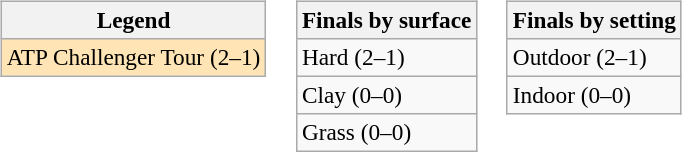<table>
<tr valign=top>
<td><br><table class=wikitable style=font-size:97%>
<tr>
<th>Legend</th>
</tr>
<tr bgcolor=moccasin>
<td>ATP Challenger Tour (2–1)</td>
</tr>
</table>
</td>
<td><br><table class=wikitable style=font-size:97%>
<tr>
<th>Finals by surface</th>
</tr>
<tr>
<td>Hard (2–1)</td>
</tr>
<tr>
<td>Clay (0–0)</td>
</tr>
<tr>
<td>Grass (0–0)</td>
</tr>
</table>
</td>
<td><br><table class=wikitable style=font-size:97%>
<tr>
<th>Finals by setting</th>
</tr>
<tr>
<td>Outdoor (2–1)</td>
</tr>
<tr>
<td>Indoor (0–0)</td>
</tr>
</table>
</td>
</tr>
</table>
